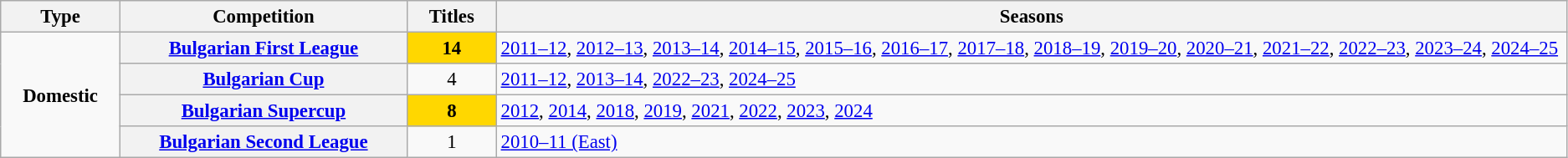<table class="wikitable plainrowheaders" style="font-size:95%; text-align:center;">
<tr>
<th style="width: 1%;">Type</th>
<th style="width: 5%;">Competition</th>
<th style="width: 1%;">Titles</th>
<th style="width: 21%;">Seasons</th>
</tr>
<tr>
<td scope="rowgroup" rowspan="4"><strong>Domestic</strong></td>
<th scope="row"><a href='#'>Bulgarian First League</a></th>
<td style="background-color:gold"><strong>14</strong></td>
<td align="left"><a href='#'>2011–12</a>, <a href='#'>2012–13</a>, <a href='#'>2013–14</a>, <a href='#'>2014–15</a>, <a href='#'>2015–16</a>, <a href='#'>2016–17</a>, <a href='#'>2017–18</a>, <a href='#'>2018–19</a>, <a href='#'>2019–20</a>, <a href='#'>2020–21</a>, <a href='#'>2021–22</a>, <a href='#'>2022–23</a>, <a href='#'>2023–24</a>, <a href='#'>2024–25</a></td>
</tr>
<tr>
<th scope="row"><a href='#'>Bulgarian Cup</a></th>
<td>4</td>
<td align="left"><a href='#'>2011–12</a>, <a href='#'>2013–14</a>, <a href='#'>2022–23</a>, <a href='#'>2024–25</a></td>
</tr>
<tr>
<th scope="row"><a href='#'>Bulgarian Supercup</a></th>
<td style="background-color:gold"><strong>8</strong></td>
<td align="left"><a href='#'>2012</a>, <a href='#'>2014</a>, <a href='#'>2018</a>, <a href='#'>2019</a>, <a href='#'>2021</a>, <a href='#'>2022</a>, <a href='#'>2023</a>, <a href='#'>2024</a></td>
</tr>
<tr>
<th scope="row"><a href='#'>Bulgarian Second League</a></th>
<td>1</td>
<td align="left"><a href='#'>2010–11 (East)</a></td>
</tr>
</table>
